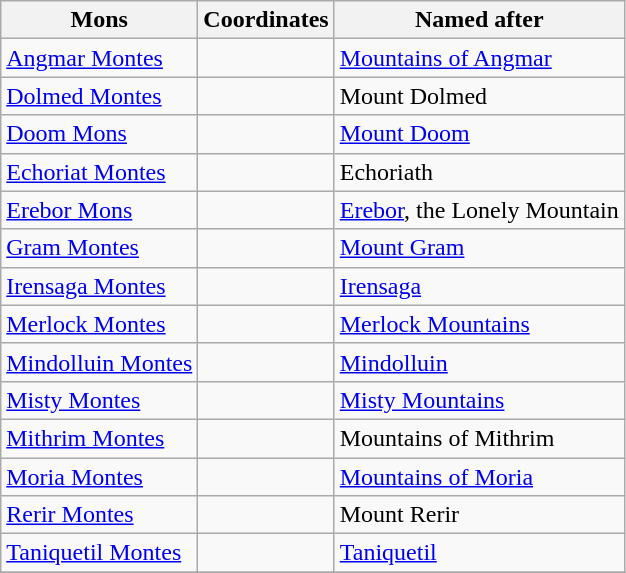<table class="wikitable">
<tr>
<th>Mons</th>
<th>Coordinates</th>
<th>Named after</th>
</tr>
<tr>
<td><a href='#'>Angmar Montes</a></td>
<td></td>
<td><a href='#'>Mountains of Angmar</a></td>
</tr>
<tr>
<td><a href='#'>Dolmed Montes</a></td>
<td></td>
<td>Mount Dolmed</td>
</tr>
<tr>
<td><a href='#'>Doom Mons</a></td>
<td></td>
<td><a href='#'>Mount Doom</a></td>
</tr>
<tr>
<td><a href='#'>Echoriat Montes</a></td>
<td></td>
<td>Echoriath</td>
</tr>
<tr>
<td><a href='#'>Erebor Mons</a></td>
<td></td>
<td><a href='#'>Erebor</a>, the Lonely Mountain</td>
</tr>
<tr>
<td><a href='#'>Gram Montes</a></td>
<td></td>
<td><a href='#'>Mount Gram</a></td>
</tr>
<tr>
<td><a href='#'>Irensaga Montes</a></td>
<td></td>
<td><a href='#'>Irensaga</a></td>
</tr>
<tr>
<td><a href='#'>Merlock Montes</a></td>
<td></td>
<td><a href='#'>Merlock Mountains</a></td>
</tr>
<tr>
<td><a href='#'>Mindolluin Montes</a></td>
<td></td>
<td><a href='#'>Mindolluin</a></td>
</tr>
<tr>
<td><a href='#'>Misty Montes</a></td>
<td></td>
<td><a href='#'>Misty Mountains</a></td>
</tr>
<tr>
<td><a href='#'>Mithrim Montes</a></td>
<td></td>
<td>Mountains of Mithrim</td>
</tr>
<tr>
<td><a href='#'>Moria Montes</a></td>
<td></td>
<td><a href='#'>Mountains of Moria</a></td>
</tr>
<tr>
<td><a href='#'>Rerir Montes</a></td>
<td></td>
<td>Mount Rerir</td>
</tr>
<tr>
<td><a href='#'>Taniquetil Montes</a></td>
<td></td>
<td><a href='#'>Taniquetil</a></td>
</tr>
<tr>
</tr>
</table>
